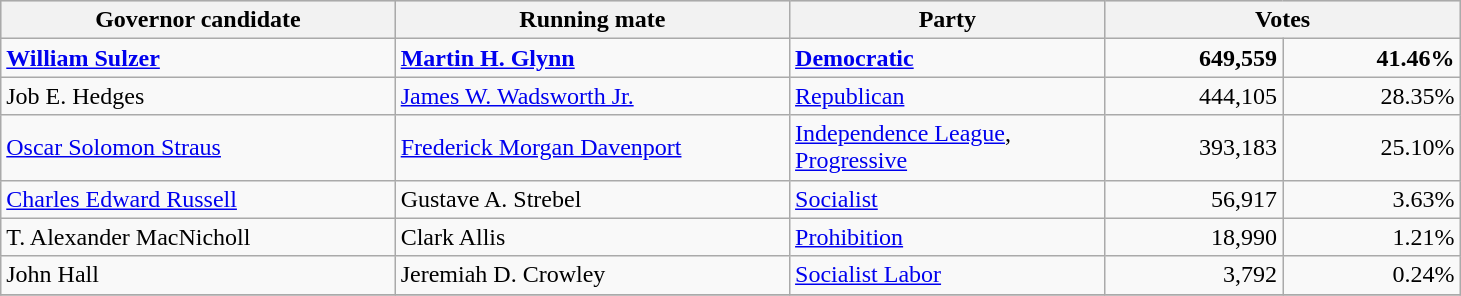<table class=wikitable>
<tr bgcolor=lightgrey>
<th width="20%">Governor candidate</th>
<th width="20%">Running mate</th>
<th width="16%">Party</th>
<th width="18%" colspan="2">Votes</th>
</tr>
<tr>
<td><strong><a href='#'>William Sulzer</a></strong></td>
<td><strong><a href='#'>Martin H. Glynn</a></strong></td>
<td><strong><a href='#'>Democratic</a></strong></td>
<td align="right"><strong>649,559</strong></td>
<td align="right"><strong>41.46%</strong></td>
</tr>
<tr>
<td>Job E. Hedges</td>
<td><a href='#'>James W. Wadsworth Jr.</a></td>
<td><a href='#'>Republican</a></td>
<td align="right">444,105</td>
<td align="right">28.35%</td>
</tr>
<tr>
<td><a href='#'>Oscar Solomon Straus</a></td>
<td><a href='#'>Frederick Morgan Davenport</a></td>
<td><a href='#'>Independence League</a>, <br> <a href='#'>Progressive</a></td>
<td align="right">393,183</td>
<td align="right">25.10%</td>
</tr>
<tr>
<td><a href='#'>Charles Edward Russell</a></td>
<td>Gustave A. Strebel</td>
<td><a href='#'>Socialist</a></td>
<td align="right">56,917</td>
<td align="right">3.63%</td>
</tr>
<tr>
<td>T. Alexander MacNicholl</td>
<td>Clark Allis</td>
<td><a href='#'>Prohibition</a></td>
<td align="right">18,990</td>
<td align="right">1.21%</td>
</tr>
<tr>
<td>John Hall</td>
<td>Jeremiah D. Crowley</td>
<td><a href='#'>Socialist Labor</a></td>
<td align="right">3,792</td>
<td align="right">0.24%</td>
</tr>
<tr>
</tr>
</table>
